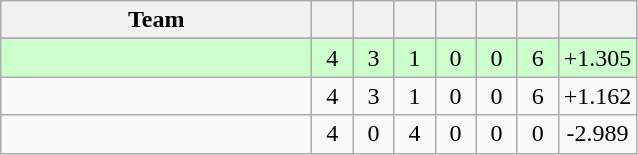<table class="wikitable" style="text-align:center">
<tr>
<th width=200>Team</th>
<th width=20></th>
<th width=20></th>
<th width=20></th>
<th width=20></th>
<th width=20></th>
<th width=20></th>
<th width=45></th>
</tr>
<tr>
</tr>
<tr style="background:#cfc">
<td align="left"></td>
<td>4</td>
<td>3</td>
<td>1</td>
<td>0</td>
<td>0</td>
<td>6</td>
<td>+1.305</td>
</tr>
<tr>
<td align="left"></td>
<td>4</td>
<td>3</td>
<td>1</td>
<td>0</td>
<td>0</td>
<td>6</td>
<td>+1.162</td>
</tr>
<tr>
<td align="left"></td>
<td>4</td>
<td>0</td>
<td>4</td>
<td>0</td>
<td>0</td>
<td>0</td>
<td>-2.989</td>
</tr>
</table>
